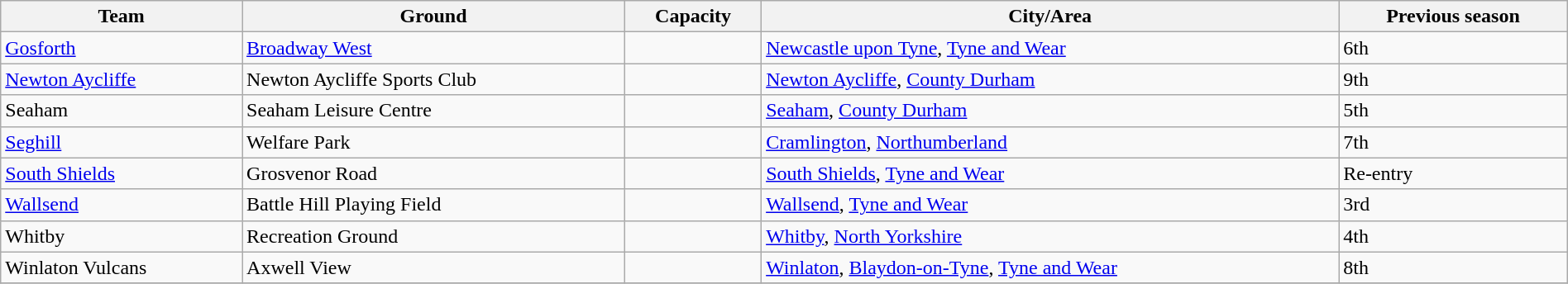<table class="wikitable sortable" width=100%>
<tr>
<th>Team</th>
<th>Ground</th>
<th>Capacity</th>
<th>City/Area</th>
<th>Previous season</th>
</tr>
<tr>
<td><a href='#'>Gosforth</a></td>
<td><a href='#'>Broadway West</a></td>
<td></td>
<td><a href='#'>Newcastle upon Tyne</a>, <a href='#'>Tyne and Wear</a></td>
<td>6th</td>
</tr>
<tr>
<td><a href='#'>Newton Aycliffe</a></td>
<td>Newton Aycliffe Sports Club</td>
<td></td>
<td><a href='#'>Newton Aycliffe</a>, <a href='#'>County Durham</a></td>
<td>9th</td>
</tr>
<tr>
<td>Seaham</td>
<td>Seaham Leisure Centre</td>
<td></td>
<td><a href='#'>Seaham</a>, <a href='#'>County Durham</a></td>
<td>5th</td>
</tr>
<tr>
<td><a href='#'>Seghill</a></td>
<td>Welfare Park</td>
<td></td>
<td><a href='#'>Cramlington</a>, <a href='#'>Northumberland</a></td>
<td>7th</td>
</tr>
<tr>
<td><a href='#'>South Shields</a></td>
<td>Grosvenor Road</td>
<td></td>
<td><a href='#'>South Shields</a>, <a href='#'>Tyne and Wear</a></td>
<td>Re-entry</td>
</tr>
<tr>
<td><a href='#'>Wallsend</a></td>
<td>Battle Hill Playing Field</td>
<td></td>
<td><a href='#'>Wallsend</a>, <a href='#'>Tyne and Wear</a></td>
<td>3rd</td>
</tr>
<tr>
<td>Whitby</td>
<td>Recreation Ground</td>
<td></td>
<td><a href='#'>Whitby</a>, <a href='#'>North Yorkshire</a></td>
<td>4th</td>
</tr>
<tr>
<td>Winlaton Vulcans</td>
<td>Axwell View</td>
<td></td>
<td><a href='#'>Winlaton</a>, <a href='#'>Blaydon-on-Tyne</a>, <a href='#'>Tyne and Wear</a></td>
<td>8th</td>
</tr>
<tr>
</tr>
</table>
